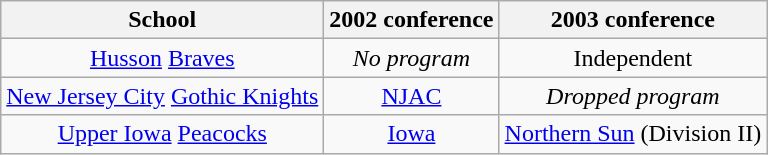<table class="wikitable sortable">
<tr>
<th>School</th>
<th>2002 conference</th>
<th>2003 conference</th>
</tr>
<tr style="text-align:center;">
<td><a href='#'>Husson</a> <a href='#'>Braves</a></td>
<td><em>No program</em></td>
<td>Independent</td>
</tr>
<tr style="text-align:center;">
<td><a href='#'>New Jersey City</a> <a href='#'>Gothic Knights</a></td>
<td><a href='#'>NJAC</a></td>
<td><em>Dropped program</em></td>
</tr>
<tr style="text-align:center;">
<td><a href='#'>Upper Iowa</a> <a href='#'>Peacocks</a></td>
<td><a href='#'>Iowa</a></td>
<td><a href='#'>Northern Sun</a> (Division II)</td>
</tr>
</table>
